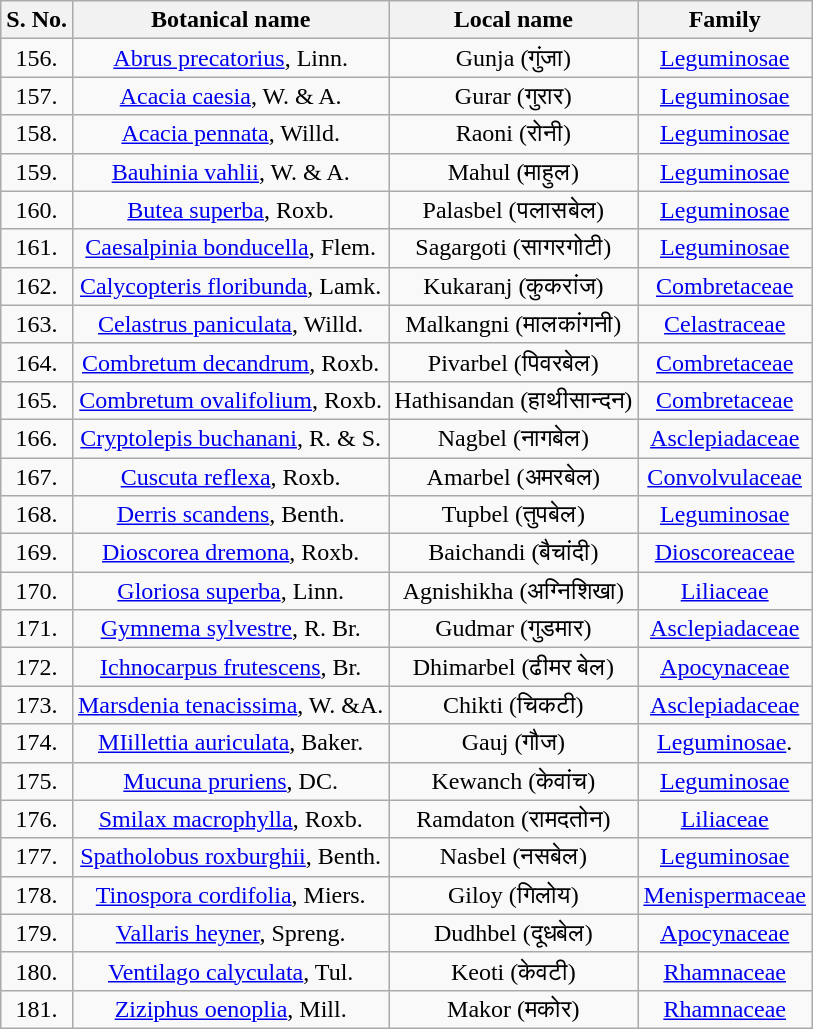<table class="wikitable" style="text-align:center; border:5">
<tr>
<th>S. No.</th>
<th>Botanical name</th>
<th>Local name</th>
<th>Family</th>
</tr>
<tr>
<td>156.</td>
<td><a href='#'>Abrus precatorius</a>, Linn.</td>
<td>Gunja (गुंजा)</td>
<td><a href='#'>Leguminosae</a></td>
</tr>
<tr>
<td>157.</td>
<td><a href='#'>Acacia caesia</a>, W. & A.</td>
<td>Gurar (गुरार)</td>
<td><a href='#'>Leguminosae</a></td>
</tr>
<tr>
<td>158.</td>
<td><a href='#'>Acacia pennata</a>, Willd.</td>
<td>Raoni (रोनी)</td>
<td><a href='#'>Leguminosae</a></td>
</tr>
<tr>
<td>159.</td>
<td><a href='#'>Bauhinia vahlii</a>, W. & A.</td>
<td>Mahul (माहुल)</td>
<td><a href='#'>Leguminosae</a></td>
</tr>
<tr>
<td>160.</td>
<td><a href='#'>Butea superba</a>, Roxb.</td>
<td>Palasbel (पलासबेल)</td>
<td><a href='#'>Leguminosae</a></td>
</tr>
<tr>
<td>161.</td>
<td><a href='#'>Caesalpinia bonducella</a>, Flem.</td>
<td>Sagargoti (सागरगोटी)</td>
<td><a href='#'>Leguminosae</a></td>
</tr>
<tr>
<td>162.</td>
<td><a href='#'>Calycopteris floribunda</a>, Lamk.</td>
<td>Kukaranj (कुकरांज)</td>
<td><a href='#'>Combretaceae</a></td>
</tr>
<tr>
<td>163.</td>
<td><a href='#'>Celastrus paniculata</a>, Willd.</td>
<td>Malkangni (मालकांगनी)</td>
<td><a href='#'>Celastraceae</a></td>
</tr>
<tr>
<td>164.</td>
<td><a href='#'>Combretum decandrum</a>, Roxb.</td>
<td>Pivarbel (पिवरबेल)</td>
<td><a href='#'>Combretaceae</a></td>
</tr>
<tr>
<td>165.</td>
<td><a href='#'>Combretum ovalifolium</a>, Roxb.</td>
<td>Hathisandan (हाथीसान्दन)</td>
<td><a href='#'>Combretaceae</a></td>
</tr>
<tr>
<td>166.</td>
<td><a href='#'>Cryptolepis buchanani</a>, R. & S.</td>
<td>Nagbel (नागबेल)</td>
<td><a href='#'>Asclepiadaceae</a></td>
</tr>
<tr>
<td>167.</td>
<td><a href='#'>Cuscuta reflexa</a>, Roxb.</td>
<td>Amarbel (अमरबेल)</td>
<td><a href='#'>Convolvulaceae</a></td>
</tr>
<tr>
<td>168.</td>
<td><a href='#'>Derris scandens</a>, Benth.</td>
<td>Tupbel (तुपबेल)</td>
<td><a href='#'>Leguminosae</a></td>
</tr>
<tr>
<td>169.</td>
<td><a href='#'>Dioscorea dremona</a>, Roxb.</td>
<td>Baichandi (बैचांदी)</td>
<td><a href='#'>Dioscoreaceae</a></td>
</tr>
<tr>
<td>170.</td>
<td><a href='#'>Gloriosa superba</a>, Linn.</td>
<td>Agnishikha (अग्निशिखा)</td>
<td><a href='#'>Liliaceae</a></td>
</tr>
<tr>
<td>171.</td>
<td><a href='#'>Gymnema sylvestre</a>, R. Br.</td>
<td>Gudmar (गुडमार)</td>
<td><a href='#'>Asclepiadaceae</a></td>
</tr>
<tr>
<td>172.</td>
<td><a href='#'>Ichnocarpus frutescens</a>, Br.</td>
<td>Dhimarbel (ढीमर बेल)</td>
<td><a href='#'>Apocynaceae</a></td>
</tr>
<tr>
<td>173.</td>
<td><a href='#'>Marsdenia tenacissima</a>, W. &A.</td>
<td>Chikti (चिकटी)</td>
<td><a href='#'>Asclepiadaceae</a></td>
</tr>
<tr>
<td>174.</td>
<td><a href='#'>MIillettia auriculata</a>, Baker.</td>
<td>Gauj (गौज)</td>
<td><a href='#'>Leguminosae</a>.</td>
</tr>
<tr>
<td>175.</td>
<td><a href='#'>Mucuna pruriens</a>, DC.</td>
<td>Kewanch (केवांच)</td>
<td><a href='#'>Leguminosae</a></td>
</tr>
<tr>
<td>176.</td>
<td><a href='#'>Smilax macrophylla</a>, Roxb.</td>
<td>Ramdaton (रामदतोन)</td>
<td><a href='#'>Liliaceae</a></td>
</tr>
<tr>
<td>177.</td>
<td><a href='#'>Spatholobus roxburghii</a>, Benth.</td>
<td>Nasbel (नसबेल)</td>
<td><a href='#'>Leguminosae</a></td>
</tr>
<tr>
<td>178.</td>
<td><a href='#'>Tinospora cordifolia</a>, Miers.</td>
<td>Giloy (गिलोय)</td>
<td><a href='#'>Menispermaceae</a></td>
</tr>
<tr>
<td>179.</td>
<td><a href='#'>Vallaris heyner</a>, Spreng.</td>
<td>Dudhbel (दूधबेल)</td>
<td><a href='#'>Apocynaceae</a></td>
</tr>
<tr>
<td>180.</td>
<td><a href='#'>Ventilago calyculata</a>, Tul.</td>
<td>Keoti (केवटी)</td>
<td><a href='#'>Rhamnaceae</a></td>
</tr>
<tr>
<td>181.</td>
<td><a href='#'>Ziziphus oenoplia</a>, Mill.</td>
<td>Makor (मकोर)</td>
<td><a href='#'>Rhamnaceae</a></td>
</tr>
</table>
